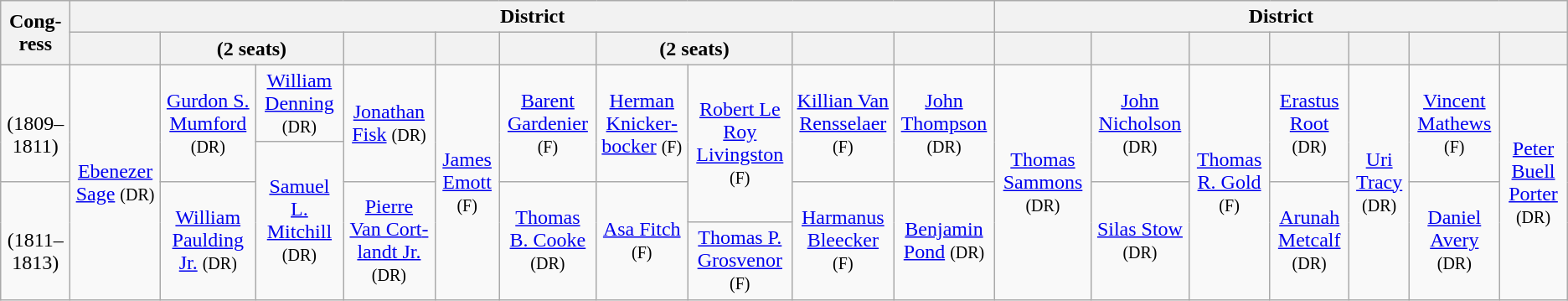<table class=wikitable style="text-align:center">
<tr>
<th rowspan=2>Cong­ress</th>
<th colspan=10>District</th>
<th colspan=7>District</th>
</tr>
<tr>
<th></th>
<th colspan=2> (2 seats)</th>
<th></th>
<th></th>
<th></th>
<th colspan=2> (2 seats)</th>
<th></th>
<th></th>
<th></th>
<th></th>
<th></th>
<th></th>
<th></th>
<th></th>
<th></th>
</tr>
<tr style="height:2em">
<td rowspan=2><strong></strong><br>(1809–1811)</td>
<td rowspan=4 ><a href='#'>Ebenezer Sage</a> <small>(DR)</small></td>
<td rowspan=2 ><a href='#'>Gurdon S. Mumford</a> <small>(DR)</small></td>
<td><a href='#'>William Denning</a> <small>(DR)</small></td>
<td rowspan=2 ><a href='#'>Jonathan Fisk</a> <small>(DR)</small></td>
<td rowspan=4 ><a href='#'>James Emott</a> <small>(F)</small></td>
<td rowspan=2 ><a href='#'>Barent Gardenier</a> <small>(F)</small></td>
<td rowspan=2 ><a href='#'>Herman Knicker­bocker</a> <small>(F)</small></td>
<td rowspan=3 ><a href='#'>Robert Le Roy Livings­ton</a> <small>(F)</small></td>
<td rowspan=2 ><a href='#'>Killian Van Rens­selaer</a> <small>(F)</small></td>
<td rowspan=2 ><a href='#'>John Thompson</a> <small>(DR)</small></td>
<td rowspan=4 ><a href='#'>Thomas Sammons</a> <small>(DR)</small></td>
<td rowspan=2 ><a href='#'>John Nicholson</a> <small>(DR)</small></td>
<td rowspan=4 ><a href='#'>Thomas R. Gold</a> <small>(F)</small></td>
<td rowspan=2 ><a href='#'>Erastus Root</a> <small>(DR)</small></td>
<td rowspan=4 ><a href='#'>Uri Tracy</a> <small>(DR)</small></td>
<td rowspan=2 ><a href='#'>Vincent Mathews</a> <small>(F)</small></td>
<td rowspan=4 ><a href='#'>Peter Buell Porter</a> <small>(DR)</small></td>
</tr>
<tr style="height:2em">
<td rowspan=3 ><a href='#'>Samuel L. Mitchill</a> <small>(DR)</small></td>
</tr>
<tr style="height:2em">
<td rowspan=2><strong></strong><br>(1811–1813)</td>
<td rowspan=2 ><a href='#'>William Paulding Jr.</a> <small>(DR)</small></td>
<td rowspan=2 ><a href='#'>Pierre Van Cort­landt Jr.</a> <small>(DR)</small></td>
<td rowspan=2 ><a href='#'>Thomas B. Cooke</a> <small>(DR)</small></td>
<td rowspan=2 ><a href='#'>Asa Fitch</a> <small>(F)</small></td>
<td rowspan=2 ><a href='#'>Harmanus Bleecker</a> <small>(F)</small></td>
<td rowspan=2 ><a href='#'>Benjamin Pond</a> <small>(DR)</small></td>
<td rowspan=2 ><a href='#'>Silas Stow</a> <small>(DR)</small></td>
<td rowspan=2 ><a href='#'>Arunah Metcalf</a> <small>(DR)</small></td>
<td rowspan=2 ><a href='#'>Daniel Avery</a> <small>(DR)</small></td>
</tr>
<tr style="height:2em">
<td><a href='#'>Thomas P. Grosvenor</a> <small>(F)</small></td>
</tr>
</table>
